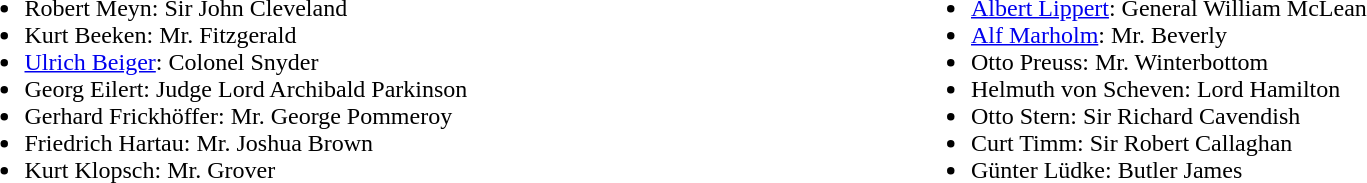<table width="100%" align="center">
<tr>
<td width="50%" valign="top"><br><ul><li>Robert Meyn: Sir John Cleveland</li><li>Kurt Beeken: Mr. Fitzgerald</li><li><a href='#'>Ulrich Beiger</a>: Colonel Snyder</li><li>Georg Eilert: Judge Lord Archibald Parkinson</li><li>Gerhard Frickhöffer: Mr. George Pommeroy</li><li>Friedrich Hartau: Mr. Joshua Brown</li><li>Kurt Klopsch: Mr. Grover</li></ul></td>
<td width="50%" valign="top"><br><ul><li><a href='#'>Albert Lippert</a>: General William McLean</li><li><a href='#'>Alf Marholm</a>: Mr. Beverly</li><li>Otto Preuss: Mr. Winterbottom</li><li>Helmuth von Scheven: Lord Hamilton</li><li>Otto Stern: Sir Richard Cavendish</li><li>Curt Timm: Sir Robert Callaghan</li><li>Günter Lüdke: Butler James</li></ul></td>
</tr>
</table>
